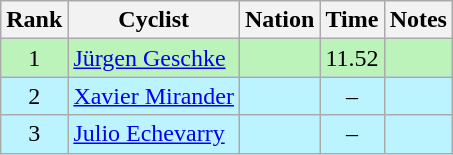<table class="wikitable sortable" style="text-align:center">
<tr>
<th>Rank</th>
<th>Cyclist</th>
<th>Nation</th>
<th>Time</th>
<th>Notes</th>
</tr>
<tr bgcolor=bbf3bb>
<td>1</td>
<td align=left data-sort-value="Geschke, Jürgen"><a href='#'>Jürgen Geschke</a></td>
<td align=left></td>
<td>11.52</td>
<td></td>
</tr>
<tr bgcolor=bbf3ff>
<td>2</td>
<td align=left data-sort-value="Mirander, Xavier"><a href='#'>Xavier Mirander</a></td>
<td align=left></td>
<td>–</td>
<td></td>
</tr>
<tr bgcolor=bbf3ff>
<td>3</td>
<td align=left data-sort-value="Echevarry, Julio"><a href='#'>Julio Echevarry</a></td>
<td align=left></td>
<td>–</td>
<td></td>
</tr>
</table>
